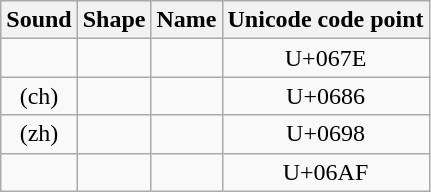<table class="wikitable" style="text-align: center;">
<tr>
<th>Sound</th>
<th>Shape</th>
<th>Name</th>
<th>Unicode code point</th>
</tr>
<tr>
<td></td>
<td style="font-size: larger"></td>
<td></td>
<td>U+067E</td>
</tr>
<tr>
<td> (ch)</td>
<td style="font-size: larger"></td>
<td></td>
<td>U+0686</td>
</tr>
<tr>
<td> (zh)</td>
<td style="font-size: larger"></td>
<td></td>
<td>U+0698</td>
</tr>
<tr>
<td></td>
<td style="font-size: larger"></td>
<td></td>
<td>U+06AF</td>
</tr>
</table>
